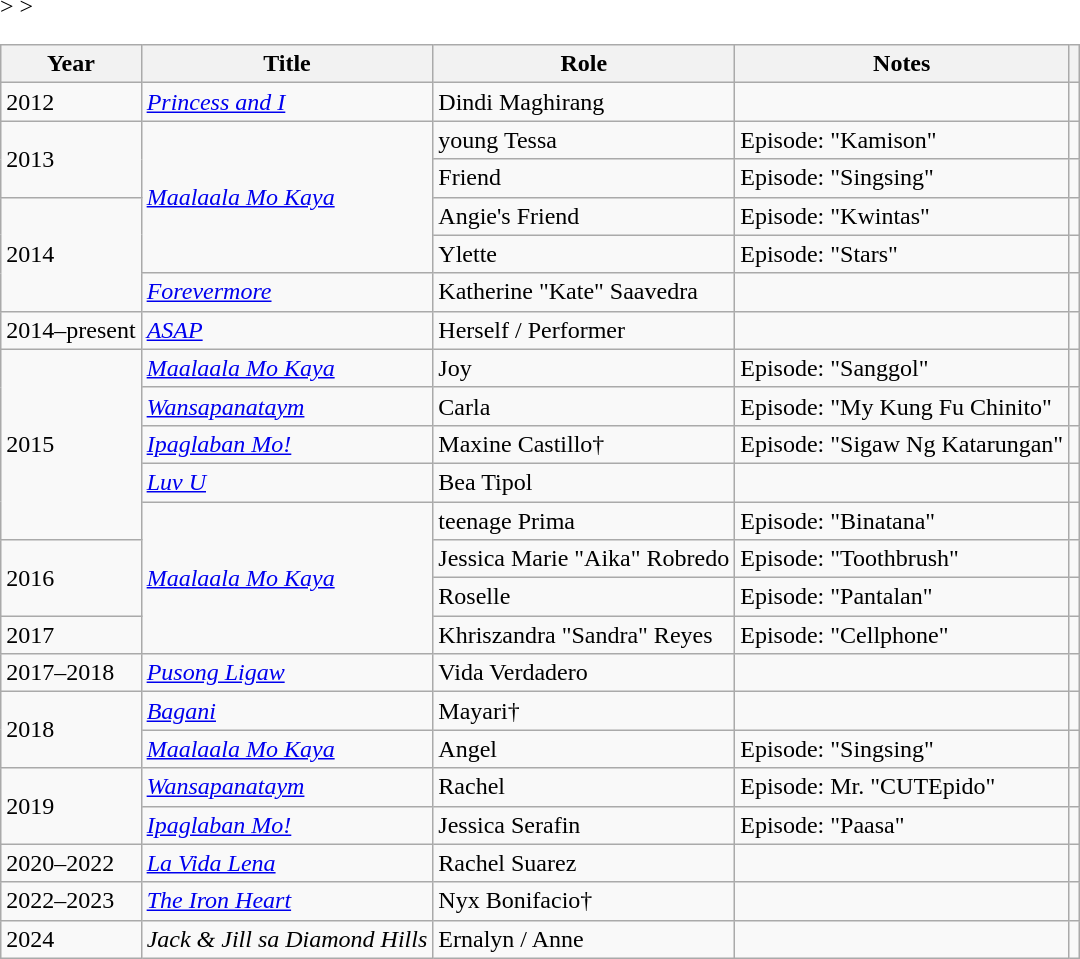<table class="wikitable sortable" <! -- Do not center -->>
<tr <! -- Never add unnecessary background colors -->>
<th>Year</th>
<th>Title</th>
<th>Role</th>
<th class="unsortable">Notes</th>
<th class="unsortable"></th>
</tr>
<tr>
<td>2012</td>
<td><em><a href='#'>Princess and I</a></em></td>
<td>Dindi Maghirang</td>
<td></td>
<td></td>
</tr>
<tr>
<td rowspan=2>2013</td>
<td rowspan="4"><em><a href='#'>Maalaala Mo Kaya</a></em></td>
<td>young Tessa</td>
<td>Episode: "Kamison"</td>
<td></td>
</tr>
<tr>
<td>Friend</td>
<td>Episode: "Singsing"</td>
<td></td>
</tr>
<tr>
<td rowspan=3>2014</td>
<td>Angie's Friend</td>
<td>Episode: "Kwintas"</td>
<td></td>
</tr>
<tr>
<td>Ylette</td>
<td>Episode: "Stars"</td>
<td></td>
</tr>
<tr>
<td><em><a href='#'>Forevermore</a></em></td>
<td>Katherine "Kate" Saavedra</td>
<td></td>
<td></td>
</tr>
<tr>
<td>2014–present</td>
<td><em><a href='#'>ASAP</a></em></td>
<td>Herself /  Performer</td>
<td></td>
<td></td>
</tr>
<tr>
<td rowspan=5>2015</td>
<td><em><a href='#'>Maalaala Mo Kaya</a></em></td>
<td>Joy</td>
<td>Episode: "Sanggol"</td>
<td></td>
</tr>
<tr>
<td><em><a href='#'>Wansapanataym</a></em></td>
<td>Carla</td>
<td>Episode: "My Kung Fu Chinito"</td>
<td></td>
</tr>
<tr>
<td><em><a href='#'>Ipaglaban Mo!</a></em></td>
<td>Maxine Castillo†</td>
<td>Episode: "Sigaw Ng Katarungan"</td>
<td></td>
</tr>
<tr>
<td><em><a href='#'>Luv U</a></em></td>
<td>Bea Tipol</td>
<td></td>
<td></td>
</tr>
<tr>
<td rowspan="4"><em><a href='#'>Maalaala Mo Kaya</a></em></td>
<td>teenage Prima</td>
<td>Episode: "Binatana"</td>
<td></td>
</tr>
<tr>
<td rowspan=2>2016</td>
<td>Jessica Marie "Aika" Robredo</td>
<td>Episode: "Toothbrush"</td>
<td></td>
</tr>
<tr>
<td>Roselle</td>
<td>Episode: "Pantalan"</td>
<td></td>
</tr>
<tr>
<td>2017</td>
<td>Khriszandra "Sandra" Reyes</td>
<td>Episode: "Cellphone"</td>
<td></td>
</tr>
<tr>
<td>2017–2018</td>
<td><em><a href='#'>Pusong Ligaw</a></em></td>
<td>Vida Verdadero</td>
<td></td>
<td></td>
</tr>
<tr>
<td rowspan=2>2018</td>
<td><em><a href='#'> Bagani</a></em></td>
<td>Mayari†</td>
<td></td>
<td></td>
</tr>
<tr>
<td><em><a href='#'>Maalaala Mo Kaya</a></em></td>
<td>Angel</td>
<td>Episode: "Singsing"</td>
<td></td>
</tr>
<tr>
<td rowspan=2>2019</td>
<td><em> <a href='#'>Wansapanataym</a></em></td>
<td>Rachel</td>
<td>Episode: Mr. "CUTEpido"</td>
<td></td>
</tr>
<tr>
<td><em><a href='#'>Ipaglaban Mo!</a></em></td>
<td>Jessica Serafin</td>
<td>Episode: "Paasa"</td>
<td></td>
</tr>
<tr>
<td>2020–2022</td>
<td><em><a href='#'> La Vida Lena</a></em></td>
<td>Rachel Suarez</td>
<td></td>
<td></td>
</tr>
<tr>
<td>2022–2023</td>
<td><em><a href='#'> The Iron Heart</a></em></td>
<td>Nyx Bonifacio†</td>
<td></td>
<td></td>
</tr>
<tr>
<td>2024</td>
<td><em>Jack & Jill sa Diamond Hills</em></td>
<td>Ernalyn / Anne</td>
<td></td>
<td></td>
</tr>
</table>
